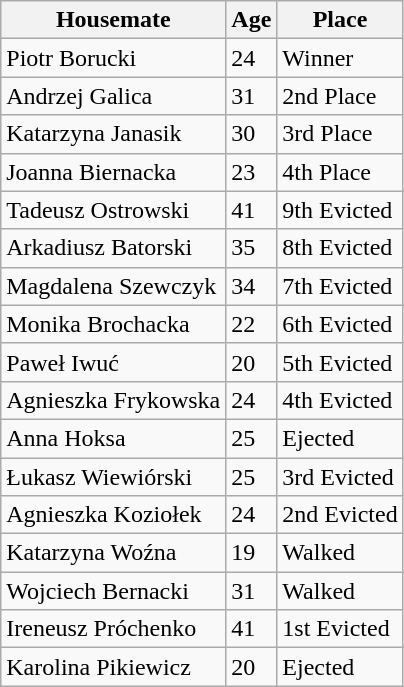<table class=wikitable>
<tr>
<th>Housemate</th>
<th>Age</th>
<th>Place</th>
</tr>
<tr>
<td>Piotr Borucki</td>
<td>24</td>
<td>Winner</td>
</tr>
<tr>
<td>Andrzej Galica</td>
<td>31</td>
<td>2nd Place</td>
</tr>
<tr>
<td>Katarzyna Janasik</td>
<td>30</td>
<td>3rd Place</td>
</tr>
<tr>
<td>Joanna Biernacka</td>
<td>23</td>
<td>4th Place</td>
</tr>
<tr>
<td>Tadeusz Ostrowski</td>
<td>41</td>
<td>9th Evicted</td>
</tr>
<tr>
<td>Arkadiusz Batorski</td>
<td>35</td>
<td>8th Evicted</td>
</tr>
<tr>
<td>Magdalena Szewczyk</td>
<td>34</td>
<td>7th Evicted</td>
</tr>
<tr>
<td>Monika Brochacka</td>
<td>22</td>
<td>6th Evicted</td>
</tr>
<tr>
<td>Paweł Iwuć</td>
<td>20</td>
<td>5th Evicted</td>
</tr>
<tr>
<td>Agnieszka Frykowska</td>
<td>24</td>
<td>4th Evicted</td>
</tr>
<tr>
<td>Anna Hoksa</td>
<td>25</td>
<td>Ejected</td>
</tr>
<tr>
<td>Łukasz Wiewiórski</td>
<td>25</td>
<td>3rd Evicted</td>
</tr>
<tr>
<td>Agnieszka Koziołek</td>
<td>24</td>
<td>2nd Evicted</td>
</tr>
<tr>
<td>Katarzyna Woźna</td>
<td>19</td>
<td>Walked</td>
</tr>
<tr>
<td>Wojciech Bernacki</td>
<td>31</td>
<td>Walked</td>
</tr>
<tr>
<td>Ireneusz Próchenko</td>
<td>41</td>
<td>1st Evicted</td>
</tr>
<tr>
<td>Karolina Pikiewicz</td>
<td>20</td>
<td>Ejected</td>
</tr>
</table>
